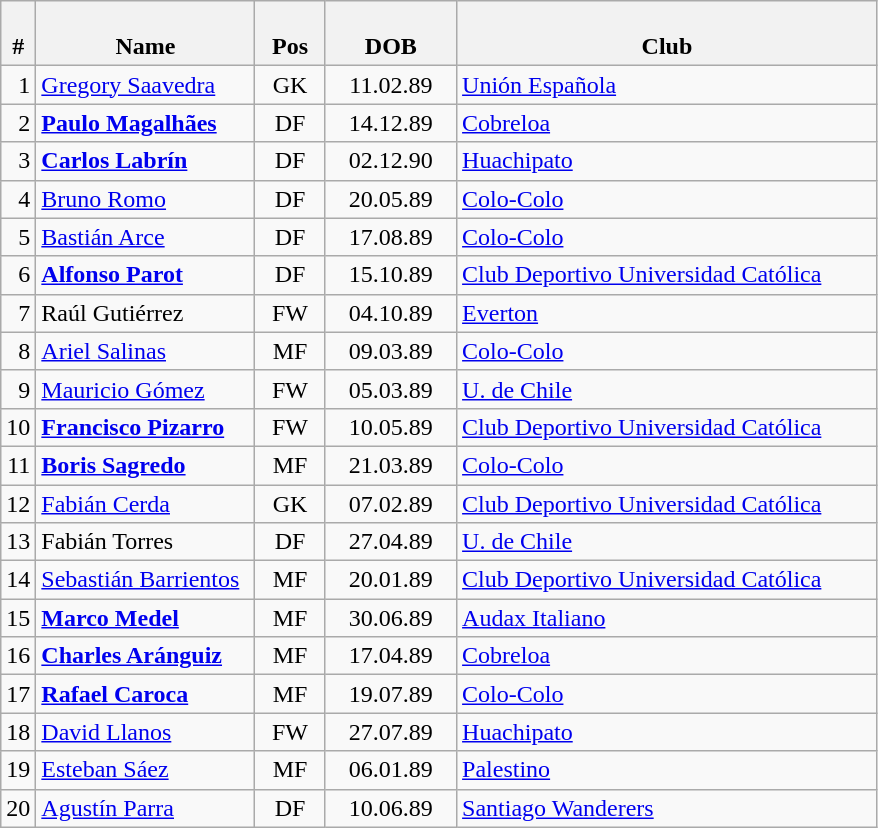<table class="wikitable">
<tr>
<th bgcolor="#DDDDFF" width="4%"><br> # </th>
<th bgcolor="#DDDDFF" width="25%"><br>Name</th>
<th bgcolor="#DDDDFF" width="8%"><br>Pos</th>
<th bgcolor="#DDDDFF" width="15%"><br>DOB</th>
<th bgcolor="#DDDDFF" width="48%"><br>Club</th>
</tr>
<tr>
<td align=right>1</td>
<td><a href='#'>Gregory Saavedra</a></td>
<td align=center>GK</td>
<td align=center>11.02.89</td>
<td><a href='#'>Unión Española</a> </td>
</tr>
<tr>
<td align=right>2</td>
<td><strong><a href='#'>Paulo Magalhães</a></strong></td>
<td align=center>DF</td>
<td align=center>14.12.89</td>
<td><a href='#'>Cobreloa</a> </td>
</tr>
<tr>
<td align=right>3</td>
<td><strong><a href='#'>Carlos Labrín</a></strong></td>
<td align=center>DF</td>
<td align=center>02.12.90</td>
<td><a href='#'>Huachipato</a> </td>
</tr>
<tr>
<td align=right>4</td>
<td><a href='#'>Bruno Romo</a></td>
<td align=center>DF</td>
<td align=center>20.05.89</td>
<td><a href='#'>Colo-Colo</a> </td>
</tr>
<tr>
<td align=right>5</td>
<td><a href='#'>Bastián Arce</a></td>
<td align=center>DF</td>
<td align=center>17.08.89</td>
<td><a href='#'>Colo-Colo</a> </td>
</tr>
<tr>
<td align=right>6</td>
<td><strong><a href='#'>Alfonso Parot</a></strong></td>
<td align=center>DF</td>
<td align=center>15.10.89</td>
<td><a href='#'>Club Deportivo Universidad Católica</a> </td>
</tr>
<tr>
<td align=right>7</td>
<td>Raúl Gutiérrez</td>
<td align=center>FW</td>
<td align=center>04.10.89</td>
<td><a href='#'>Everton</a> </td>
</tr>
<tr>
<td align=right>8</td>
<td><a href='#'>Ariel Salinas</a></td>
<td align=center>MF</td>
<td align=center>09.03.89</td>
<td><a href='#'>Colo-Colo</a> </td>
</tr>
<tr>
<td align=right>9</td>
<td><a href='#'>Mauricio Gómez</a></td>
<td align=center>FW</td>
<td align=center>05.03.89</td>
<td><a href='#'>U. de Chile</a> </td>
</tr>
<tr>
<td align=right>10</td>
<td><strong><a href='#'>Francisco Pizarro</a></strong></td>
<td align=center>FW</td>
<td align=center>10.05.89</td>
<td><a href='#'>Club Deportivo Universidad Católica</a> </td>
</tr>
<tr>
<td align=right>11</td>
<td><strong><a href='#'>Boris Sagredo</a></strong></td>
<td align=center>MF</td>
<td align=center>21.03.89</td>
<td><a href='#'>Colo-Colo</a> </td>
</tr>
<tr>
<td align=right>12</td>
<td><a href='#'>Fabián Cerda</a></td>
<td align=center>GK</td>
<td align=center>07.02.89</td>
<td><a href='#'>Club Deportivo Universidad Católica</a> </td>
</tr>
<tr>
<td align=right>13</td>
<td>Fabián Torres</td>
<td align=center>DF</td>
<td align=center>27.04.89</td>
<td><a href='#'>U. de Chile</a> </td>
</tr>
<tr>
<td align=right>14</td>
<td><a href='#'>Sebastián Barrientos</a></td>
<td align=center>MF</td>
<td align=center>20.01.89</td>
<td><a href='#'>Club Deportivo Universidad Católica</a> </td>
</tr>
<tr>
<td align=right>15</td>
<td><strong><a href='#'>Marco Medel</a></strong></td>
<td align=center>MF</td>
<td align=center>30.06.89</td>
<td><a href='#'>Audax Italiano</a> </td>
</tr>
<tr>
<td align=right>16</td>
<td><strong><a href='#'>Charles Aránguiz</a></strong></td>
<td align=center>MF</td>
<td align=center>17.04.89</td>
<td><a href='#'>Cobreloa</a> </td>
</tr>
<tr>
<td align=right>17</td>
<td><strong><a href='#'>Rafael Caroca</a></strong></td>
<td align=center>MF</td>
<td align=center>19.07.89</td>
<td><a href='#'>Colo-Colo</a> </td>
</tr>
<tr>
<td align=right>18</td>
<td><a href='#'>David Llanos</a></td>
<td align=center>FW</td>
<td align=center>27.07.89</td>
<td><a href='#'>Huachipato</a> </td>
</tr>
<tr>
<td align=right>19</td>
<td><a href='#'>Esteban Sáez</a></td>
<td align=center>MF</td>
<td align=center>06.01.89</td>
<td><a href='#'>Palestino</a> </td>
</tr>
<tr>
<td align=right>20</td>
<td><a href='#'>Agustín Parra</a></td>
<td align=center>DF</td>
<td align=center>10.06.89</td>
<td><a href='#'>Santiago Wanderers</a> </td>
</tr>
</table>
